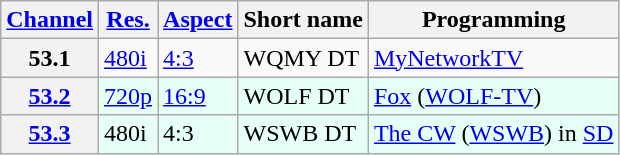<table class="wikitable">
<tr>
<th scope = "col"><a href='#'>Channel</a></th>
<th scope = "col"><a href='#'>Res.</a></th>
<th scope = "col"><a href='#'>Aspect</a></th>
<th scope = "col">Short name</th>
<th scope = "col">Programming</th>
</tr>
<tr>
<th scope = "row">53.1</th>
<td><a href='#'>480i</a></td>
<td><a href='#'>4:3</a></td>
<td>WQMY DT</td>
<td><a href='#'>MyNetworkTV</a></td>
</tr>
<tr style="background-color: #E6FFF7;">
<th scope = "row"><a href='#'>53.2</a></th>
<td><a href='#'>720p</a></td>
<td><a href='#'>16:9</a></td>
<td>WOLF DT</td>
<td><a href='#'>Fox</a> (<a href='#'>WOLF-TV</a>)</td>
</tr>
<tr style="background-color: #E6FFF7;">
<th scope = "row"><a href='#'>53.3</a></th>
<td>480i</td>
<td>4:3</td>
<td>WSWB DT</td>
<td><a href='#'>The CW</a> (<a href='#'>WSWB</a>) in <a href='#'>SD</a></td>
</tr>
</table>
